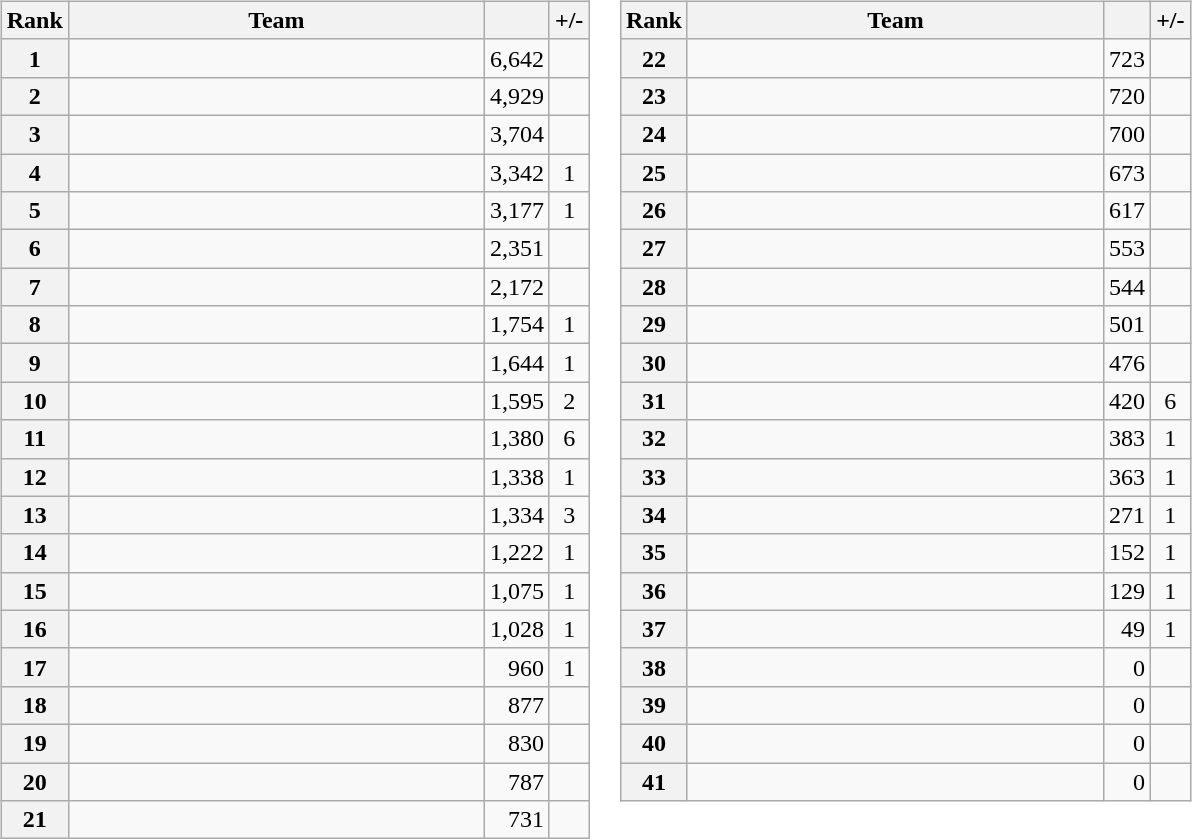<table>
<tr style="vertical-align:top">
<td><br><table class="wikitable" style="text-align:center;">
<tr>
<th>Rank</th>
<th width=270>Team</th>
<th></th>
<th>+/-</th>
</tr>
<tr>
<th>1</th>
<td align=left></td>
<td align=right>6,642</td>
<td></td>
</tr>
<tr>
<th>2</th>
<td align=left></td>
<td align=right>4,929</td>
<td></td>
</tr>
<tr>
<th>3</th>
<td align=left></td>
<td align=right>3,704</td>
<td></td>
</tr>
<tr>
<th>4</th>
<td align=left></td>
<td align=right>3,342</td>
<td> 1</td>
</tr>
<tr>
<th>5</th>
<td align=left></td>
<td align=right>3,177</td>
<td> 1</td>
</tr>
<tr>
<th>6</th>
<td align=left></td>
<td align=right>2,351</td>
<td></td>
</tr>
<tr>
<th>7</th>
<td align=left></td>
<td align=right>2,172</td>
<td></td>
</tr>
<tr>
<th>8</th>
<td align=left></td>
<td align=right>1,754</td>
<td> 1</td>
</tr>
<tr>
<th>9</th>
<td align=left></td>
<td align=right>1,644</td>
<td> 1</td>
</tr>
<tr>
<th>10</th>
<td align=left></td>
<td align=right>1,595</td>
<td> 2</td>
</tr>
<tr>
<th>11</th>
<td align=left></td>
<td align=right>1,380</td>
<td> 6</td>
</tr>
<tr>
<th>12</th>
<td align=left></td>
<td align=right>1,338</td>
<td> 1</td>
</tr>
<tr>
<th>13</th>
<td align=left></td>
<td align=right>1,334</td>
<td> 3</td>
</tr>
<tr>
<th>14</th>
<td align=left></td>
<td align=right>1,222</td>
<td> 1</td>
</tr>
<tr>
<th>15</th>
<td align=left></td>
<td align=right>1,075</td>
<td> 1</td>
</tr>
<tr>
<th>16</th>
<td align=left></td>
<td align=right>1,028</td>
<td> 1</td>
</tr>
<tr>
<th>17</th>
<td align=left></td>
<td align=right>960</td>
<td> 1</td>
</tr>
<tr>
<th>18</th>
<td align=left></td>
<td align=right>877</td>
<td></td>
</tr>
<tr>
<th>19</th>
<td align=left></td>
<td align=right>830</td>
<td></td>
</tr>
<tr>
<th>20</th>
<td align=left></td>
<td align=right>787</td>
<td></td>
</tr>
<tr>
<th>21</th>
<td align=left></td>
<td align=right>731</td>
<td></td>
</tr>
</table>
</td>
<td><br><table class="wikitable" style="text-align:center;">
<tr>
<th>Rank</th>
<th width=270>Team</th>
<th></th>
<th>+/-</th>
</tr>
<tr>
<th>22</th>
<td align=left></td>
<td align=right>723</td>
<td></td>
</tr>
<tr>
<th>23</th>
<td align=left></td>
<td align=right>720</td>
<td></td>
</tr>
<tr>
<th>24</th>
<td align=left></td>
<td align=right>700</td>
<td></td>
</tr>
<tr>
<th>25</th>
<td align=left></td>
<td align=right>673</td>
<td></td>
</tr>
<tr>
<th>26</th>
<td align=left></td>
<td align=right>617</td>
<td></td>
</tr>
<tr>
<th>27</th>
<td align=left></td>
<td align=right>553</td>
<td></td>
</tr>
<tr>
<th>28</th>
<td align=left></td>
<td align=right>544</td>
<td></td>
</tr>
<tr>
<th>29</th>
<td align=left></td>
<td align=right>501</td>
<td></td>
</tr>
<tr>
<th>30</th>
<td align=left></td>
<td align=right>476</td>
<td></td>
</tr>
<tr>
<th>31</th>
<td align=left></td>
<td align=right>420</td>
<td> 6</td>
</tr>
<tr>
<th>32</th>
<td align=left></td>
<td align=right>383</td>
<td> 1</td>
</tr>
<tr>
<th>33</th>
<td align=left></td>
<td align=right>363</td>
<td> 1</td>
</tr>
<tr>
<th>34</th>
<td align=left></td>
<td align=right>271</td>
<td> 1</td>
</tr>
<tr>
<th>35</th>
<td align=left></td>
<td align=right>152</td>
<td> 1</td>
</tr>
<tr>
<th>36</th>
<td align=left></td>
<td align=right>129</td>
<td> 1</td>
</tr>
<tr>
<th>37</th>
<td align=left></td>
<td align=right>49</td>
<td> 1</td>
</tr>
<tr>
<th>38</th>
<td align=left></td>
<td align=right>0</td>
<td></td>
</tr>
<tr>
<th>39</th>
<td align=left></td>
<td align=right>0</td>
<td></td>
</tr>
<tr>
<th>40</th>
<td align=left></td>
<td align=right>0</td>
<td></td>
</tr>
<tr>
<th>41</th>
<td align=left></td>
<td align=right>0</td>
<td></td>
</tr>
</table>
</td>
</tr>
</table>
